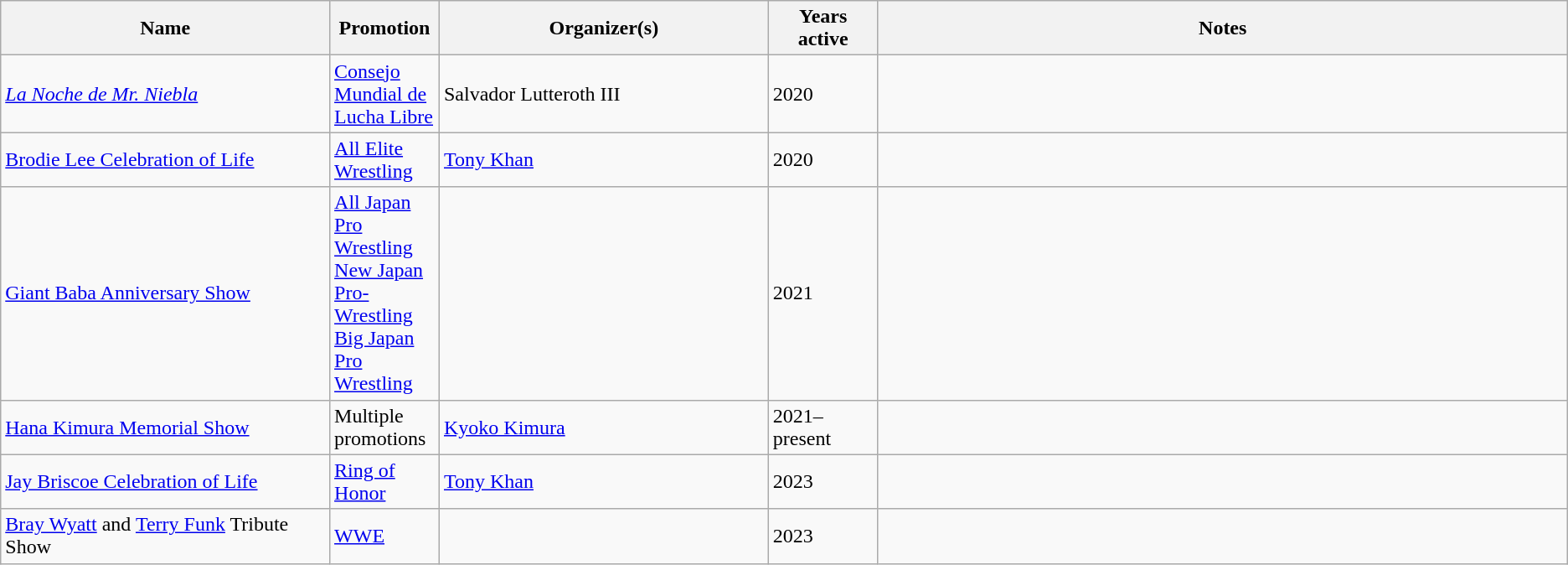<table class=wikitable>
<tr>
<th width="21%">Name</th>
<th width="7%">Promotion</th>
<th width="21%">Organizer(s)</th>
<th width="7%">Years active</th>
<th width="55%">Notes</th>
</tr>
<tr>
<td><em><a href='#'>La Noche de Mr. Niebla</a></em></td>
<td><a href='#'>Consejo Mundial de Lucha Libre</a></td>
<td>Salvador Lutteroth III</td>
<td>2020 </td>
<td></td>
</tr>
<tr>
<td><a href='#'>Brodie Lee Celebration of Life</a></td>
<td><a href='#'>All Elite Wrestling</a></td>
<td><a href='#'>Tony Khan</a></td>
<td>2020 </td>
<td></td>
</tr>
<tr>
<td><a href='#'>Giant Baba Anniversary Show</a></td>
<td><a href='#'>All Japan Pro Wrestling</a> <br> <a href='#'>New Japan Pro-Wrestling</a> <br> <a href='#'>Big Japan Pro Wrestling</a></td>
<td></td>
<td>2021 </td>
<td></td>
</tr>
<tr>
<td><a href='#'>Hana Kimura Memorial Show</a></td>
<td>Multiple promotions</td>
<td><a href='#'>Kyoko Kimura</a></td>
<td>2021–present</td>
</tr>
<tr>
<td><a href='#'>Jay Briscoe Celebration of Life</a></td>
<td><a href='#'>Ring of Honor</a></td>
<td><a href='#'>Tony Khan</a></td>
<td>2023 </td>
<td></td>
</tr>
<tr>
<td><a href='#'>Bray Wyatt</a> and <a href='#'>Terry Funk</a> Tribute Show</td>
<td><a href='#'>WWE</a></td>
<td></td>
<td>2023 </td>
<td></td>
</tr>
</table>
